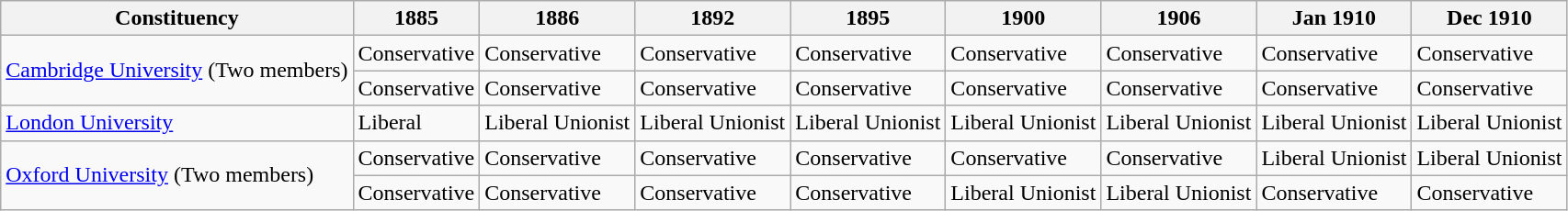<table class="wikitable">
<tr>
<th>Constituency</th>
<th>1885</th>
<th>1886</th>
<th>1892</th>
<th>1895</th>
<th>1900</th>
<th>1906</th>
<th>Jan 1910</th>
<th>Dec 1910</th>
</tr>
<tr>
<td rowspan="2"><a href='#'>Cambridge University</a> (Two members)</td>
<td bgcolor=>Conservative</td>
<td bgcolor=>Conservative</td>
<td bgcolor=>Conservative</td>
<td bgcolor=>Conservative</td>
<td bgcolor=>Conservative</td>
<td bgcolor=>Conservative</td>
<td bgcolor=>Conservative</td>
<td bgcolor=>Conservative</td>
</tr>
<tr>
<td bgcolor=>Conservative</td>
<td bgcolor=>Conservative</td>
<td bgcolor=>Conservative</td>
<td bgcolor=>Conservative</td>
<td bgcolor=>Conservative</td>
<td bgcolor=>Conservative</td>
<td bgcolor=>Conservative</td>
<td bgcolor=>Conservative</td>
</tr>
<tr>
<td><a href='#'>London University</a></td>
<td bgcolor=>Liberal</td>
<td bgcolor=>Liberal Unionist</td>
<td bgcolor=>Liberal Unionist</td>
<td bgcolor=>Liberal Unionist</td>
<td bgcolor=>Liberal Unionist</td>
<td bgcolor=>Liberal Unionist</td>
<td bgcolor=>Liberal Unionist</td>
<td bgcolor=>Liberal Unionist</td>
</tr>
<tr>
<td rowspan="2"><a href='#'>Oxford University</a> (Two members)</td>
<td bgcolor=>Conservative</td>
<td bgcolor=>Conservative</td>
<td bgcolor=>Conservative</td>
<td bgcolor=>Conservative</td>
<td bgcolor=>Conservative</td>
<td bgcolor=>Conservative</td>
<td bgcolor=>Liberal Unionist</td>
<td bgcolor=>Liberal Unionist</td>
</tr>
<tr>
<td bgcolor=>Conservative</td>
<td bgcolor=>Conservative</td>
<td bgcolor=>Conservative</td>
<td bgcolor=>Conservative</td>
<td bgcolor=>Liberal Unionist</td>
<td bgcolor=>Liberal Unionist</td>
<td bgcolor=>Conservative</td>
<td bgcolor=>Conservative</td>
</tr>
</table>
